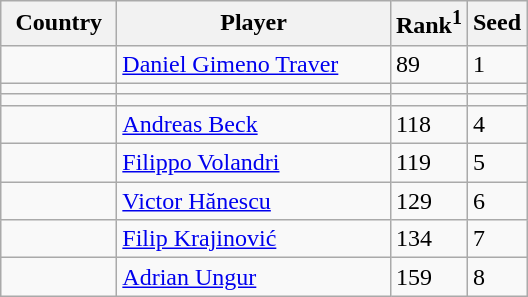<table class="sortable wikitable">
<tr>
<th width="70">Country</th>
<th width="175">Player</th>
<th>Rank<sup>1</sup></th>
<th>Seed</th>
</tr>
<tr>
<td></td>
<td><a href='#'>Daniel Gimeno Traver</a></td>
<td>89</td>
<td>1</td>
</tr>
<tr>
<td></td>
<td></td>
<td></td>
<td></td>
</tr>
<tr>
<td></td>
<td></td>
<td></td>
<td></td>
</tr>
<tr>
<td></td>
<td><a href='#'>Andreas Beck</a></td>
<td>118</td>
<td>4</td>
</tr>
<tr>
<td></td>
<td><a href='#'>Filippo Volandri</a></td>
<td>119</td>
<td>5</td>
</tr>
<tr>
<td></td>
<td><a href='#'>Victor Hănescu</a></td>
<td>129</td>
<td>6</td>
</tr>
<tr>
<td></td>
<td><a href='#'>Filip Krajinović</a></td>
<td>134</td>
<td>7</td>
</tr>
<tr>
<td></td>
<td><a href='#'>Adrian Ungur</a></td>
<td>159</td>
<td>8</td>
</tr>
</table>
